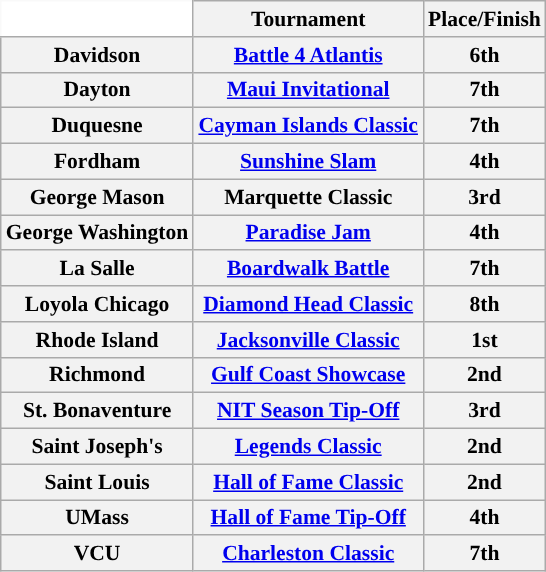<table class="wikitable" style="white-space:nowrap; font-size:90%;">
<tr>
<td style="background:white; border-top-style:hidden; border-left-style:hidden;"></td>
<th>Tournament</th>
<th>Place/Finish</th>
</tr>
<tr style="text-align:center;">
<th>Davidson</th>
<th><a href='#'>Battle 4 Atlantis</a></th>
<th>6th</th>
</tr>
<tr style="text-align:center;">
<th>Dayton</th>
<th><a href='#'>Maui Invitational</a></th>
<th>7th</th>
</tr>
<tr style="text-align:center;">
<th>Duquesne</th>
<th><a href='#'>Cayman Islands Classic</a></th>
<th>7th</th>
</tr>
<tr style="text-align:center;">
<th>Fordham</th>
<th><a href='#'>Sunshine Slam</a></th>
<th>4th</th>
</tr>
<tr style="text-align:center;">
<th>George Mason</th>
<th>Marquette Classic</th>
<th>3rd</th>
</tr>
<tr style="text-align:center;">
<th>George Washington</th>
<th><a href='#'>Paradise Jam</a></th>
<th>4th</th>
</tr>
<tr style="text-align:center;">
<th>La Salle</th>
<th><a href='#'>Boardwalk Battle</a></th>
<th>7th</th>
</tr>
<tr style="text-align:center;">
<th>Loyola Chicago</th>
<th><a href='#'>Diamond Head Classic</a></th>
<th>8th</th>
</tr>
<tr style="text-align:center;">
<th>Rhode Island</th>
<th><a href='#'>Jacksonville Classic</a></th>
<th>1st</th>
</tr>
<tr style="text-align:center;">
<th>Richmond</th>
<th><a href='#'>Gulf Coast Showcase</a></th>
<th>2nd</th>
</tr>
<tr style="text-align:center;">
<th>St. Bonaventure</th>
<th><a href='#'>NIT Season Tip-Off</a></th>
<th>3rd</th>
</tr>
<tr style="text-align:center;">
<th>Saint Joseph's</th>
<th><a href='#'>Legends Classic</a></th>
<th>2nd</th>
</tr>
<tr style="text-align:center;">
<th>Saint Louis</th>
<th><a href='#'>Hall of Fame Classic</a></th>
<th>2nd</th>
</tr>
<tr style="text-align:center;">
<th>UMass</th>
<th><a href='#'>Hall of Fame Tip-Off</a></th>
<th>4th</th>
</tr>
<tr style="text-align:center;">
<th>VCU</th>
<th><a href='#'>Charleston Classic</a></th>
<th>7th</th>
</tr>
</table>
